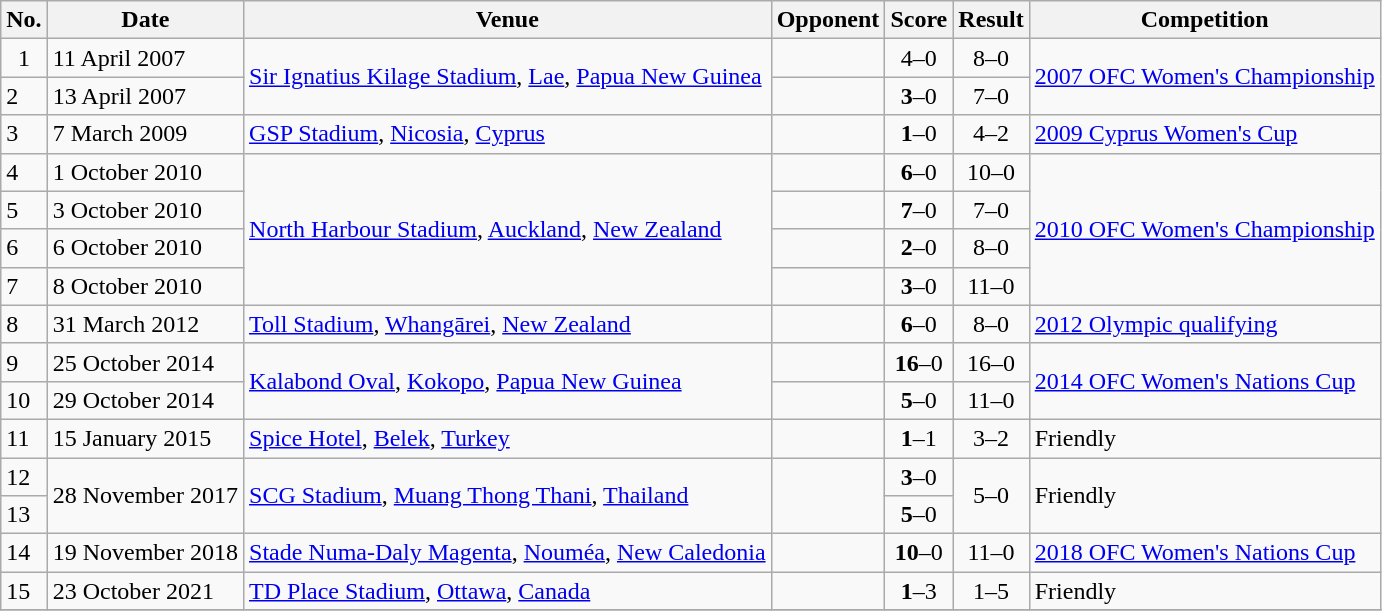<table class="wikitable">
<tr>
<th>No.</th>
<th>Date</th>
<th>Venue</th>
<th>Opponent</th>
<th>Score</th>
<th>Result</th>
<th>Competition</th>
</tr>
<tr>
<td align="center">1</td>
<td>11 April 2007</td>
<td rowspan="2"><a href='#'>Sir Ignatius Kilage Stadium</a>, <a href='#'>Lae</a>, <a href='#'>Papua New Guinea</a></td>
<td></td>
<td align="center">4–0</td>
<td align="center">8–0</td>
<td rowspan="2"><a href='#'>2007 OFC Women's Championship</a></td>
</tr>
<tr>
<td>2</td>
<td>13 April 2007</td>
<td></td>
<td align=center><strong>3</strong>–0</td>
<td align=center>7–0</td>
</tr>
<tr>
<td>3</td>
<td>7 March 2009</td>
<td><a href='#'>GSP Stadium</a>, <a href='#'>Nicosia</a>, <a href='#'>Cyprus</a></td>
<td></td>
<td align=center><strong>1</strong>–0</td>
<td align=center>4–2</td>
<td><a href='#'>2009 Cyprus Women's Cup</a></td>
</tr>
<tr>
<td>4</td>
<td>1 October 2010</td>
<td rowspan=4><a href='#'>North Harbour Stadium</a>, <a href='#'>Auckland</a>, <a href='#'>New Zealand</a></td>
<td></td>
<td align=center><strong>6</strong>–0</td>
<td align=center>10–0</td>
<td rowspan=4><a href='#'>2010 OFC Women's Championship</a></td>
</tr>
<tr>
<td>5</td>
<td>3 October 2010</td>
<td></td>
<td align=center><strong>7</strong>–0</td>
<td align=center>7–0</td>
</tr>
<tr>
<td>6</td>
<td>6 October 2010</td>
<td></td>
<td align=center><strong>2</strong>–0</td>
<td align=center>8–0</td>
</tr>
<tr>
<td>7</td>
<td>8 October 2010</td>
<td></td>
<td align=center><strong>3</strong>–0</td>
<td align=center>11–0</td>
</tr>
<tr>
<td>8</td>
<td>31 March 2012</td>
<td><a href='#'>Toll Stadium</a>, <a href='#'>Whangārei</a>, <a href='#'>New Zealand</a></td>
<td></td>
<td align=center><strong>6</strong>–0</td>
<td align=center>8–0</td>
<td><a href='#'>2012 Olympic qualifying</a></td>
</tr>
<tr>
<td>9</td>
<td>25 October 2014</td>
<td rowspan=2><a href='#'>Kalabond Oval</a>, <a href='#'>Kokopo</a>, <a href='#'>Papua New Guinea</a></td>
<td></td>
<td align=center><strong>16</strong>–0</td>
<td align=center>16–0</td>
<td rowspan=2><a href='#'>2014 OFC Women's Nations Cup</a></td>
</tr>
<tr>
<td>10</td>
<td>29 October 2014</td>
<td></td>
<td align=center><strong>5</strong>–0</td>
<td align=center>11–0</td>
</tr>
<tr>
<td>11</td>
<td>15 January 2015</td>
<td><a href='#'>Spice Hotel</a>, <a href='#'>Belek</a>, <a href='#'>Turkey</a></td>
<td></td>
<td align=center><strong>1</strong>–1</td>
<td align=center>3–2</td>
<td>Friendly</td>
</tr>
<tr>
<td>12</td>
<td rowspan=2>28 November 2017</td>
<td rowspan=2><a href='#'>SCG Stadium</a>, <a href='#'>Muang Thong Thani</a>, <a href='#'>Thailand</a></td>
<td rowspan="2"></td>
<td align=center><strong>3</strong>–0</td>
<td align="center" rowspan="2">5–0</td>
<td rowspan=2>Friendly</td>
</tr>
<tr>
<td>13</td>
<td align=center><strong>5</strong>–0</td>
</tr>
<tr>
<td>14</td>
<td>19 November 2018</td>
<td><a href='#'>Stade Numa-Daly Magenta</a>, <a href='#'>Nouméa</a>, <a href='#'>New Caledonia</a></td>
<td></td>
<td align=center><strong>10</strong>–0</td>
<td align=center>11–0</td>
<td><a href='#'>2018 OFC Women's Nations Cup</a></td>
</tr>
<tr>
<td>15</td>
<td>23 October 2021</td>
<td><a href='#'>TD Place Stadium</a>, <a href='#'>Ottawa</a>, <a href='#'>Canada</a></td>
<td></td>
<td align=center><strong>1</strong>–3</td>
<td align=center>1–5</td>
<td>Friendly</td>
</tr>
<tr>
</tr>
</table>
